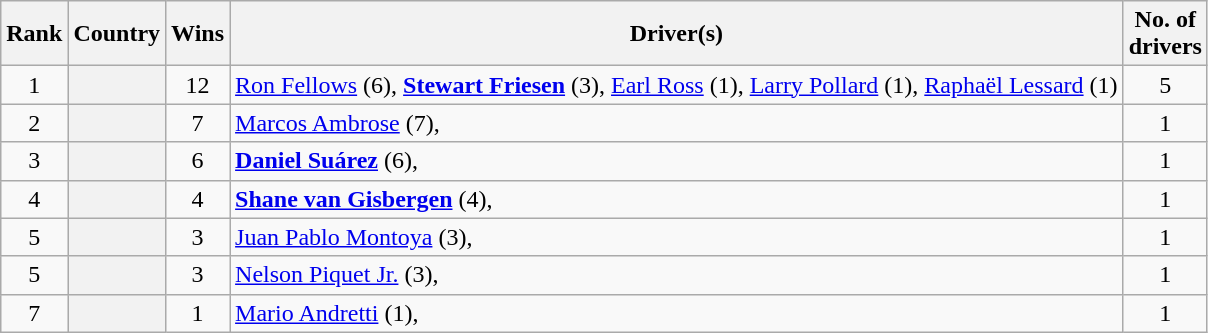<table class="sortable plainrowheaders wikitable">
<tr>
<th scope=col>Rank</th>
<th scope=col>Country</th>
<th scope=col>Wins</th>
<th scope=col class="unsortable">Driver(s)</th>
<th scope=col>No. of<br>drivers</th>
</tr>
<tr>
<td align="center">1</td>
<th scope="row"></th>
<td style="text-align:center;">12</td>
<td><a href='#'>Ron Fellows</a> (6), <strong><a href='#'>Stewart Friesen</a></strong> (3), <a href='#'>Earl Ross</a> (1), <a href='#'>Larry Pollard</a> (1), <a href='#'>Raphaël Lessard</a> (1)</td>
<td style="text-align:center;">5</td>
</tr>
<tr>
<td align="center">2</td>
<th scope="row"></th>
<td style="text-align:center;">7</td>
<td><a href='#'>Marcos Ambrose</a> (7),</td>
<td style="text-align:center;">1</td>
</tr>
<tr>
<td align="center">3</td>
<th scope="row"></th>
<td style="text-align:center;">6</td>
<td><strong><a href='#'>Daniel Suárez</a></strong> (6),</td>
<td style="text-align:center;">1</td>
</tr>
<tr>
<td align="center">4</td>
<th scope="row"></th>
<td style="text-align:center;">4</td>
<td><strong><a href='#'>Shane van Gisbergen</a></strong> (4),</td>
<td style="text-align:center;">1</td>
</tr>
<tr>
<td align="center">5</td>
<th scope="row"></th>
<td style="text-align:center;">3</td>
<td><a href='#'>Juan Pablo Montoya</a> (3),</td>
<td style="text-align:center;">1</td>
</tr>
<tr>
<td align="center">5</td>
<th scope="row"></th>
<td style="text-align:center;">3</td>
<td><a href='#'>Nelson Piquet Jr.</a> (3),</td>
<td style="text-align:center;">1</td>
</tr>
<tr>
<td align="center">7</td>
<th scope="row"></th>
<td style="text-align:center;">1</td>
<td><a href='#'>Mario Andretti</a> (1),</td>
<td style="text-align:center;">1</td>
</tr>
</table>
